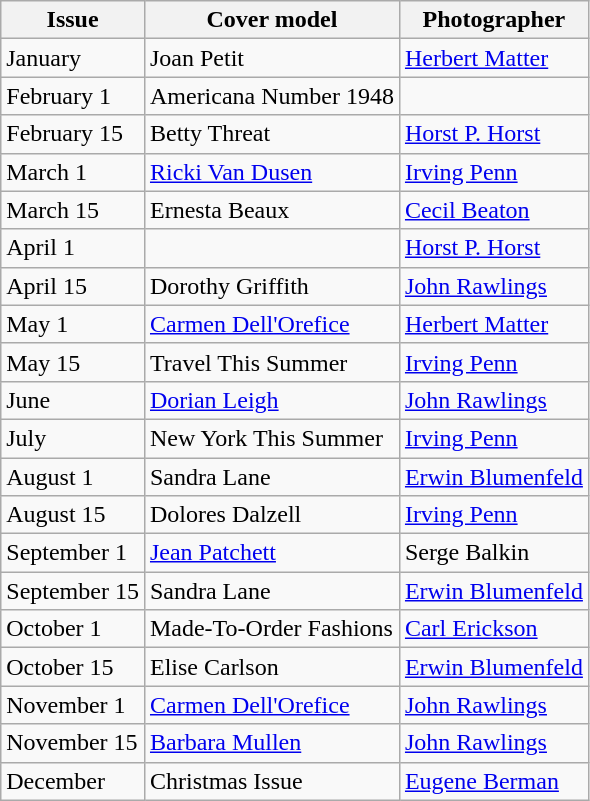<table class="sortable wikitable">
<tr>
<th>Issue</th>
<th>Cover model</th>
<th>Photographer</th>
</tr>
<tr>
<td>January</td>
<td>Joan Petit</td>
<td><a href='#'>Herbert Matter</a></td>
</tr>
<tr>
<td>February 1</td>
<td>Americana Number 1948</td>
<td></td>
</tr>
<tr>
<td>February 15</td>
<td>Betty Threat</td>
<td><a href='#'>Horst P. Horst</a></td>
</tr>
<tr>
<td>March 1</td>
<td><a href='#'>Ricki Van Dusen</a></td>
<td><a href='#'>Irving Penn</a></td>
</tr>
<tr>
<td>March 15</td>
<td>Ernesta Beaux</td>
<td><a href='#'>Cecil Beaton</a></td>
</tr>
<tr>
<td>April 1</td>
<td></td>
<td><a href='#'>Horst P. Horst</a></td>
</tr>
<tr>
<td>April 15</td>
<td>Dorothy Griffith</td>
<td><a href='#'>John Rawlings</a></td>
</tr>
<tr>
<td>May 1</td>
<td><a href='#'>Carmen Dell'Orefice</a></td>
<td><a href='#'>Herbert Matter</a></td>
</tr>
<tr>
<td>May 15</td>
<td>Travel This Summer</td>
<td><a href='#'>Irving Penn</a></td>
</tr>
<tr>
<td>June</td>
<td><a href='#'>Dorian Leigh</a></td>
<td><a href='#'>John Rawlings</a></td>
</tr>
<tr>
<td>July</td>
<td>New York This Summer</td>
<td><a href='#'>Irving Penn</a></td>
</tr>
<tr>
<td>August 1</td>
<td>Sandra Lane</td>
<td><a href='#'>Erwin Blumenfeld</a></td>
</tr>
<tr>
<td>August 15</td>
<td>Dolores Dalzell</td>
<td><a href='#'>Irving Penn</a></td>
</tr>
<tr>
<td>September 1</td>
<td><a href='#'>Jean Patchett</a></td>
<td>Serge Balkin</td>
</tr>
<tr>
<td>September 15</td>
<td>Sandra Lane</td>
<td><a href='#'>Erwin Blumenfeld</a></td>
</tr>
<tr>
<td>October 1</td>
<td>Made-To-Order Fashions</td>
<td><a href='#'>Carl Erickson</a></td>
</tr>
<tr>
<td>October 15</td>
<td>Elise Carlson</td>
<td><a href='#'>Erwin Blumenfeld</a></td>
</tr>
<tr>
<td>November 1</td>
<td><a href='#'>Carmen Dell'Orefice</a></td>
<td><a href='#'>John Rawlings</a></td>
</tr>
<tr>
<td>November 15</td>
<td><a href='#'>Barbara Mullen</a></td>
<td><a href='#'>John Rawlings</a></td>
</tr>
<tr>
<td>December</td>
<td>Christmas Issue</td>
<td><a href='#'>Eugene Berman</a></td>
</tr>
</table>
